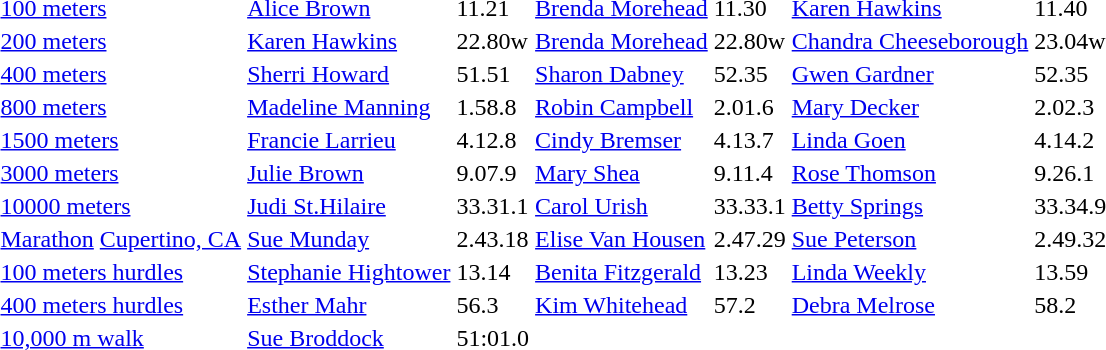<table>
<tr>
<td><a href='#'>100 meters</a></td>
<td><a href='#'>Alice Brown</a></td>
<td>11.21</td>
<td><a href='#'>Brenda Morehead</a></td>
<td>11.30</td>
<td><a href='#'>Karen Hawkins</a></td>
<td>11.40</td>
</tr>
<tr>
<td><a href='#'>200 meters</a></td>
<td><a href='#'>Karen Hawkins</a></td>
<td>22.80w</td>
<td><a href='#'>Brenda Morehead</a></td>
<td>22.80w</td>
<td><a href='#'>Chandra Cheeseborough</a></td>
<td>23.04w</td>
</tr>
<tr>
<td><a href='#'>400 meters</a></td>
<td><a href='#'>Sherri Howard</a></td>
<td>51.51</td>
<td><a href='#'>Sharon Dabney</a></td>
<td>52.35</td>
<td><a href='#'>Gwen Gardner</a></td>
<td>52.35</td>
</tr>
<tr>
<td><a href='#'>800 meters</a></td>
<td><a href='#'>Madeline Manning</a></td>
<td>1.58.8</td>
<td><a href='#'>Robin Campbell</a></td>
<td>2.01.6</td>
<td><a href='#'>Mary Decker</a></td>
<td>2.02.3</td>
</tr>
<tr>
<td><a href='#'>1500 meters</a></td>
<td><a href='#'>Francie Larrieu</a></td>
<td>4.12.8</td>
<td><a href='#'>Cindy Bremser</a></td>
<td>4.13.7</td>
<td><a href='#'>Linda Goen</a></td>
<td>4.14.2</td>
</tr>
<tr>
<td><a href='#'>3000 meters</a></td>
<td><a href='#'>Julie Brown</a></td>
<td>9.07.9</td>
<td><a href='#'>Mary Shea</a></td>
<td>9.11.4</td>
<td><a href='#'>Rose Thomson</a></td>
<td>9.26.1</td>
</tr>
<tr>
<td><a href='#'>10000 meters</a></td>
<td><a href='#'>Judi St.Hilaire</a></td>
<td>33.31.1</td>
<td><a href='#'>Carol Urish</a></td>
<td>33.33.1</td>
<td><a href='#'>Betty Springs</a></td>
<td>33.34.9</td>
</tr>
<tr>
<td><a href='#'>Marathon</a> <a href='#'>Cupertino, CA</a></td>
<td><a href='#'>Sue Munday</a></td>
<td>2.43.18</td>
<td><a href='#'>Elise Van Housen</a></td>
<td>2.47.29</td>
<td><a href='#'>Sue Peterson</a></td>
<td>2.49.32</td>
</tr>
<tr>
<td><a href='#'>100 meters hurdles</a></td>
<td><a href='#'>Stephanie Hightower</a></td>
<td>13.14</td>
<td><a href='#'>Benita Fitzgerald</a></td>
<td>13.23</td>
<td><a href='#'>Linda Weekly</a></td>
<td>13.59</td>
</tr>
<tr>
<td><a href='#'>400 meters hurdles</a></td>
<td><a href='#'>Esther Mahr</a></td>
<td>56.3</td>
<td><a href='#'>Kim Whitehead</a></td>
<td>57.2</td>
<td><a href='#'>Debra Melrose</a></td>
<td>58.2</td>
</tr>
<tr>
<td><a href='#'>10,000 m walk</a></td>
<td><a href='#'>Sue Broddock</a></td>
<td>51:01.0</td>
<td></td>
<td></td>
<td></td>
<td></td>
</tr>
</table>
